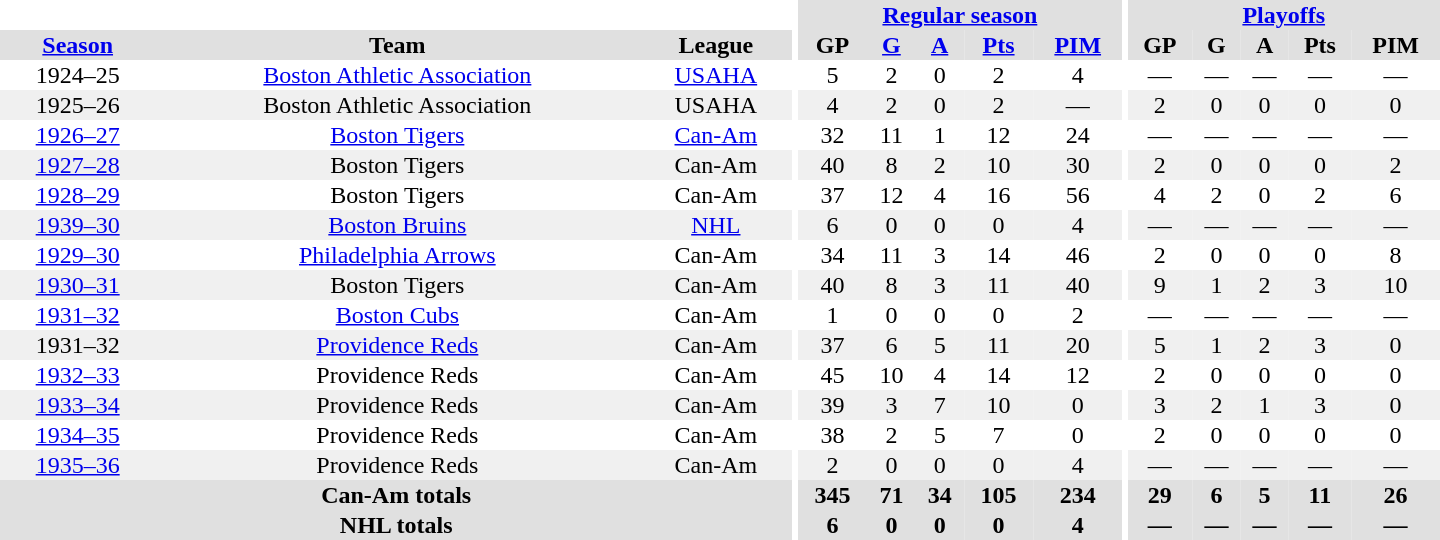<table border="0" cellpadding="1" cellspacing="0" style="text-align:center; width:60em">
<tr bgcolor="#e0e0e0">
<th colspan="3" bgcolor="#ffffff"></th>
<th rowspan="100" bgcolor="#ffffff"></th>
<th colspan="5"><a href='#'>Regular season</a></th>
<th rowspan="100" bgcolor="#ffffff"></th>
<th colspan="5"><a href='#'>Playoffs</a></th>
</tr>
<tr bgcolor="#e0e0e0">
<th><a href='#'>Season</a></th>
<th>Team</th>
<th>League</th>
<th>GP</th>
<th><a href='#'>G</a></th>
<th><a href='#'>A</a></th>
<th><a href='#'>Pts</a></th>
<th><a href='#'>PIM</a></th>
<th>GP</th>
<th>G</th>
<th>A</th>
<th>Pts</th>
<th>PIM</th>
</tr>
<tr>
<td>1924–25</td>
<td><a href='#'>Boston Athletic Association</a></td>
<td><a href='#'>USAHA</a></td>
<td>5</td>
<td>2</td>
<td>0</td>
<td>2</td>
<td>4</td>
<td>—</td>
<td>—</td>
<td>—</td>
<td>—</td>
<td>—</td>
</tr>
<tr bgcolor="#f0f0f0">
<td>1925–26</td>
<td>Boston Athletic Association</td>
<td>USAHA</td>
<td>4</td>
<td>2</td>
<td>0</td>
<td>2</td>
<td>—</td>
<td>2</td>
<td>0</td>
<td>0</td>
<td>0</td>
<td>0</td>
</tr>
<tr>
<td><a href='#'>1926–27</a></td>
<td><a href='#'>Boston Tigers</a></td>
<td><a href='#'>Can-Am</a></td>
<td>32</td>
<td>11</td>
<td>1</td>
<td>12</td>
<td>24</td>
<td>—</td>
<td>—</td>
<td>—</td>
<td>—</td>
<td>—</td>
</tr>
<tr bgcolor="#f0f0f0">
<td><a href='#'>1927–28</a></td>
<td>Boston Tigers</td>
<td>Can-Am</td>
<td>40</td>
<td>8</td>
<td>2</td>
<td>10</td>
<td>30</td>
<td>2</td>
<td>0</td>
<td>0</td>
<td>0</td>
<td>2</td>
</tr>
<tr>
<td><a href='#'>1928–29</a></td>
<td>Boston Tigers</td>
<td>Can-Am</td>
<td>37</td>
<td>12</td>
<td>4</td>
<td>16</td>
<td>56</td>
<td>4</td>
<td>2</td>
<td>0</td>
<td>2</td>
<td>6</td>
</tr>
<tr bgcolor="#f0f0f0">
<td><a href='#'>1939–30</a></td>
<td><a href='#'>Boston Bruins</a></td>
<td><a href='#'>NHL</a></td>
<td>6</td>
<td>0</td>
<td>0</td>
<td>0</td>
<td>4</td>
<td>—</td>
<td>—</td>
<td>—</td>
<td>—</td>
<td>—</td>
</tr>
<tr>
<td><a href='#'>1929–30</a></td>
<td><a href='#'>Philadelphia Arrows</a></td>
<td>Can-Am</td>
<td>34</td>
<td>11</td>
<td>3</td>
<td>14</td>
<td>46</td>
<td>2</td>
<td>0</td>
<td>0</td>
<td>0</td>
<td>8</td>
</tr>
<tr bgcolor="#f0f0f0">
<td><a href='#'>1930–31</a></td>
<td>Boston Tigers</td>
<td>Can-Am</td>
<td>40</td>
<td>8</td>
<td>3</td>
<td>11</td>
<td>40</td>
<td>9</td>
<td>1</td>
<td>2</td>
<td>3</td>
<td>10</td>
</tr>
<tr>
<td><a href='#'>1931–32</a></td>
<td><a href='#'>Boston Cubs</a></td>
<td>Can-Am</td>
<td>1</td>
<td>0</td>
<td>0</td>
<td>0</td>
<td>2</td>
<td>—</td>
<td>—</td>
<td>—</td>
<td>—</td>
<td>—</td>
</tr>
<tr bgcolor="#f0f0f0">
<td>1931–32</td>
<td><a href='#'>Providence Reds</a></td>
<td>Can-Am</td>
<td>37</td>
<td>6</td>
<td>5</td>
<td>11</td>
<td>20</td>
<td>5</td>
<td>1</td>
<td>2</td>
<td>3</td>
<td>0</td>
</tr>
<tr>
<td><a href='#'>1932–33</a></td>
<td>Providence Reds</td>
<td>Can-Am</td>
<td>45</td>
<td>10</td>
<td>4</td>
<td>14</td>
<td>12</td>
<td>2</td>
<td>0</td>
<td>0</td>
<td>0</td>
<td>0</td>
</tr>
<tr bgcolor="#f0f0f0">
<td><a href='#'>1933–34</a></td>
<td>Providence Reds</td>
<td>Can-Am</td>
<td>39</td>
<td>3</td>
<td>7</td>
<td>10</td>
<td>0</td>
<td>3</td>
<td>2</td>
<td>1</td>
<td>3</td>
<td>0</td>
</tr>
<tr>
<td><a href='#'>1934–35</a></td>
<td>Providence Reds</td>
<td>Can-Am</td>
<td>38</td>
<td>2</td>
<td>5</td>
<td>7</td>
<td>0</td>
<td>2</td>
<td>0</td>
<td>0</td>
<td>0</td>
<td>0</td>
</tr>
<tr bgcolor="#f0f0f0">
<td><a href='#'>1935–36</a></td>
<td>Providence Reds</td>
<td>Can-Am</td>
<td>2</td>
<td>0</td>
<td>0</td>
<td>0</td>
<td>4</td>
<td>—</td>
<td>—</td>
<td>—</td>
<td>—</td>
<td>—</td>
</tr>
<tr bgcolor="#e0e0e0">
<th colspan="3">Can-Am totals</th>
<th>345</th>
<th>71</th>
<th>34</th>
<th>105</th>
<th>234</th>
<th>29</th>
<th>6</th>
<th>5</th>
<th>11</th>
<th>26</th>
</tr>
<tr bgcolor="#e0e0e0">
<th colspan="3">NHL totals</th>
<th>6</th>
<th>0</th>
<th>0</th>
<th>0</th>
<th>4</th>
<th>—</th>
<th>—</th>
<th>—</th>
<th>—</th>
<th>—</th>
</tr>
</table>
